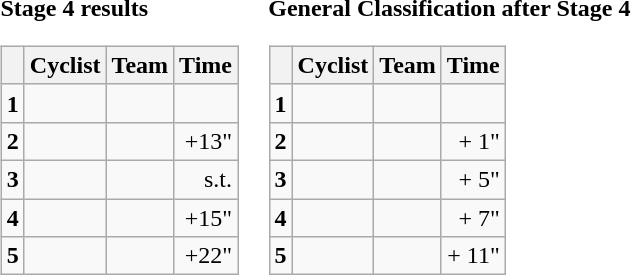<table>
<tr>
<td><strong>Stage 4 results</strong><br><table class="wikitable">
<tr>
<th></th>
<th>Cyclist</th>
<th>Team</th>
<th>Time</th>
</tr>
<tr>
<td><strong>1</strong></td>
<td><strong></strong></td>
<td></td>
<td align="right"></td>
</tr>
<tr>
<td><strong>2</strong></td>
<td></td>
<td></td>
<td align="right">+13"</td>
</tr>
<tr>
<td><strong>3</strong></td>
<td></td>
<td></td>
<td align="right">s.t.</td>
</tr>
<tr>
<td><strong>4</strong></td>
<td></td>
<td></td>
<td align="right">+15"</td>
</tr>
<tr>
<td><strong>5</strong></td>
<td><s></s></td>
<td><s></s></td>
<td align="right">+22"</td>
</tr>
</table>
</td>
<td><strong>General Classification after Stage 4</strong><br><table class="wikitable">
<tr>
<th></th>
<th>Cyclist</th>
<th>Team</th>
<th>Time</th>
</tr>
<tr>
<td><strong>1</strong></td>
<td></td>
<td></td>
<td align="right"></td>
</tr>
<tr>
<td><strong>2</strong></td>
<td></td>
<td></td>
<td align="right">+ 1"</td>
</tr>
<tr>
<td><strong>3</strong></td>
<td> </td>
<td></td>
<td align="right">+ 5"</td>
</tr>
<tr>
<td><strong>4</strong></td>
<td></td>
<td></td>
<td align="right">+ 7"</td>
</tr>
<tr>
<td><strong>5</strong></td>
<td></td>
<td></td>
<td align="right">+ 11"</td>
</tr>
</table>
</td>
</tr>
</table>
